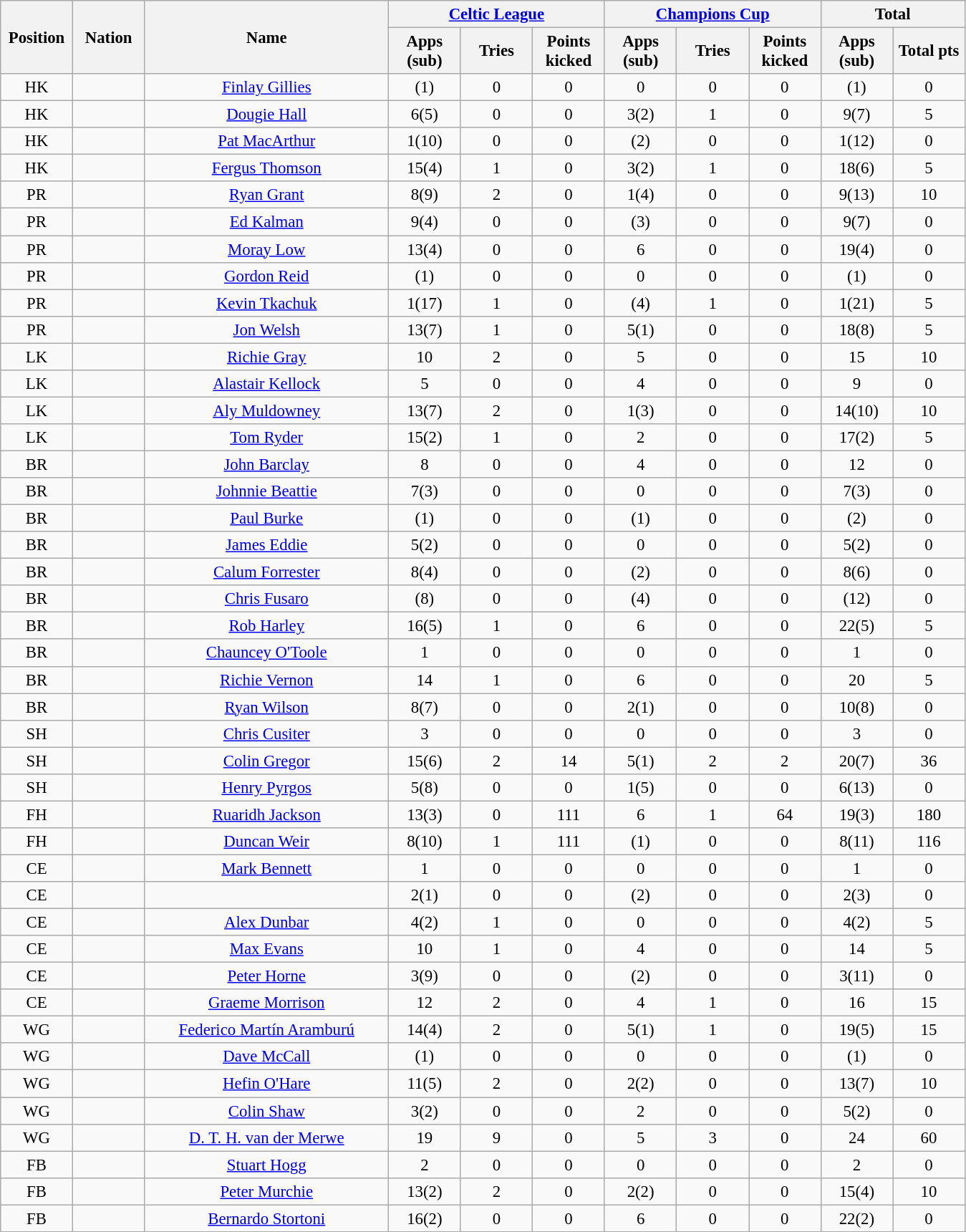<table class="wikitable" style="font-size: 95%; text-align: center;">
<tr>
<th rowspan=2 width=60>Position</th>
<th rowspan=2 width=60>Nation</th>
<th rowspan=2 width=220>Name</th>
<th colspan=3 width=150><a href='#'>Celtic League</a></th>
<th colspan=3 width=150><a href='#'>Champions Cup</a></th>
<th colspan=2>Total</th>
</tr>
<tr>
<th rowspan=1 style="width:60px;">Apps<br>(sub)</th>
<th rowspan=1 style="width:60px;">Tries</th>
<th rowspan=1 style="width:60px;">Points<br>kicked</th>
<th rowspan=1 style="width:60px;">Apps<br>(sub)</th>
<th rowspan=1 style="width:60px;">Tries</th>
<th rowspan=1 style="width:60px;">Points<br>kicked</th>
<th rowspan=1 style="width:60px;">Apps<br>(sub)</th>
<th rowspan=1 style="width:60px;">Total pts</th>
</tr>
<tr>
<td>HK</td>
<td></td>
<td><a href='#'>Finlay Gillies</a></td>
<td>(1)</td>
<td>0</td>
<td>0</td>
<td>0</td>
<td>0</td>
<td>0</td>
<td>(1)</td>
<td>0</td>
</tr>
<tr>
<td>HK</td>
<td></td>
<td><a href='#'>Dougie Hall</a></td>
<td>6(5)</td>
<td>0</td>
<td>0</td>
<td>3(2)</td>
<td>1</td>
<td>0</td>
<td>9(7)</td>
<td>5</td>
</tr>
<tr>
<td>HK</td>
<td></td>
<td><a href='#'>Pat MacArthur</a></td>
<td>1(10)</td>
<td>0</td>
<td>0</td>
<td>(2)</td>
<td>0</td>
<td>0</td>
<td>1(12)</td>
<td>0</td>
</tr>
<tr>
<td>HK</td>
<td></td>
<td><a href='#'>Fergus Thomson</a></td>
<td>15(4)</td>
<td>1</td>
<td>0</td>
<td>3(2)</td>
<td>1</td>
<td>0</td>
<td>18(6)</td>
<td>5</td>
</tr>
<tr>
<td>PR</td>
<td></td>
<td><a href='#'>Ryan Grant</a></td>
<td>8(9)</td>
<td>2</td>
<td>0</td>
<td>1(4)</td>
<td>0</td>
<td>0</td>
<td>9(13)</td>
<td>10</td>
</tr>
<tr>
<td>PR</td>
<td></td>
<td><a href='#'>Ed Kalman</a></td>
<td>9(4)</td>
<td>0</td>
<td>0</td>
<td>(3)</td>
<td>0</td>
<td>0</td>
<td>9(7)</td>
<td>0</td>
</tr>
<tr>
<td>PR</td>
<td></td>
<td><a href='#'>Moray Low</a></td>
<td>13(4)</td>
<td>0</td>
<td>0</td>
<td>6</td>
<td>0</td>
<td>0</td>
<td>19(4)</td>
<td>0</td>
</tr>
<tr>
<td>PR</td>
<td></td>
<td><a href='#'>Gordon Reid</a></td>
<td>(1)</td>
<td>0</td>
<td>0</td>
<td>0</td>
<td>0</td>
<td>0</td>
<td>(1)</td>
<td>0</td>
</tr>
<tr>
<td>PR</td>
<td></td>
<td><a href='#'>Kevin Tkachuk</a></td>
<td>1(17)</td>
<td>1</td>
<td>0</td>
<td>(4)</td>
<td>1</td>
<td>0</td>
<td>1(21)</td>
<td>5</td>
</tr>
<tr>
<td>PR</td>
<td></td>
<td><a href='#'>Jon Welsh</a></td>
<td>13(7)</td>
<td>1</td>
<td>0</td>
<td>5(1)</td>
<td>0</td>
<td>0</td>
<td>18(8)</td>
<td>5</td>
</tr>
<tr>
<td>LK</td>
<td></td>
<td><a href='#'>Richie Gray</a></td>
<td>10</td>
<td>2</td>
<td>0</td>
<td>5</td>
<td>0</td>
<td>0</td>
<td>15</td>
<td>10</td>
</tr>
<tr>
<td>LK</td>
<td></td>
<td><a href='#'>Alastair Kellock</a></td>
<td>5</td>
<td>0</td>
<td>0</td>
<td>4</td>
<td>0</td>
<td>0</td>
<td>9</td>
<td>0</td>
</tr>
<tr>
<td>LK</td>
<td></td>
<td><a href='#'>Aly Muldowney</a></td>
<td>13(7)</td>
<td>2</td>
<td>0</td>
<td>1(3)</td>
<td>0</td>
<td>0</td>
<td>14(10)</td>
<td>10</td>
</tr>
<tr>
<td>LK</td>
<td></td>
<td><a href='#'>Tom Ryder</a></td>
<td>15(2)</td>
<td>1</td>
<td>0</td>
<td>2</td>
<td>0</td>
<td>0</td>
<td>17(2)</td>
<td>5</td>
</tr>
<tr>
<td>BR</td>
<td></td>
<td><a href='#'>John Barclay</a></td>
<td>8</td>
<td>0</td>
<td>0</td>
<td>4</td>
<td>0</td>
<td>0</td>
<td>12</td>
<td>0</td>
</tr>
<tr>
<td>BR</td>
<td></td>
<td><a href='#'>Johnnie Beattie</a></td>
<td>7(3)</td>
<td>0</td>
<td>0</td>
<td>0</td>
<td>0</td>
<td>0</td>
<td>7(3)</td>
<td>0</td>
</tr>
<tr>
<td>BR</td>
<td></td>
<td><a href='#'>Paul Burke</a></td>
<td>(1)</td>
<td>0</td>
<td>0</td>
<td>(1)</td>
<td>0</td>
<td>0</td>
<td>(2)</td>
<td>0</td>
</tr>
<tr>
<td>BR</td>
<td></td>
<td><a href='#'>James Eddie</a></td>
<td>5(2)</td>
<td>0</td>
<td>0</td>
<td>0</td>
<td>0</td>
<td>0</td>
<td>5(2)</td>
<td>0</td>
</tr>
<tr>
<td>BR</td>
<td></td>
<td><a href='#'>Calum Forrester</a></td>
<td>8(4)</td>
<td>0</td>
<td>0</td>
<td>(2)</td>
<td>0</td>
<td>0</td>
<td>8(6)</td>
<td>0</td>
</tr>
<tr>
<td>BR</td>
<td></td>
<td><a href='#'>Chris Fusaro</a></td>
<td>(8)</td>
<td>0</td>
<td>0</td>
<td>(4)</td>
<td>0</td>
<td>0</td>
<td>(12)</td>
<td>0</td>
</tr>
<tr>
<td>BR</td>
<td></td>
<td><a href='#'>Rob Harley</a></td>
<td>16(5)</td>
<td>1</td>
<td>0</td>
<td>6</td>
<td>0</td>
<td>0</td>
<td>22(5)</td>
<td>5</td>
</tr>
<tr>
<td>BR</td>
<td></td>
<td><a href='#'>Chauncey O'Toole</a></td>
<td>1</td>
<td>0</td>
<td>0</td>
<td>0</td>
<td>0</td>
<td>0</td>
<td>1</td>
<td>0</td>
</tr>
<tr>
<td>BR</td>
<td></td>
<td><a href='#'>Richie Vernon</a></td>
<td>14</td>
<td>1</td>
<td>0</td>
<td>6</td>
<td>0</td>
<td>0</td>
<td>20</td>
<td>5</td>
</tr>
<tr>
<td>BR</td>
<td></td>
<td><a href='#'>Ryan Wilson</a></td>
<td>8(7)</td>
<td>0</td>
<td>0</td>
<td>2(1)</td>
<td>0</td>
<td>0</td>
<td>10(8)</td>
<td>0</td>
</tr>
<tr>
<td>SH</td>
<td></td>
<td><a href='#'>Chris Cusiter</a></td>
<td>3</td>
<td>0</td>
<td>0</td>
<td>0</td>
<td>0</td>
<td>0</td>
<td>3</td>
<td>0</td>
</tr>
<tr>
<td>SH</td>
<td></td>
<td><a href='#'>Colin Gregor</a></td>
<td>15(6)</td>
<td>2</td>
<td>14</td>
<td>5(1)</td>
<td>2</td>
<td>2</td>
<td>20(7)</td>
<td>36</td>
</tr>
<tr>
<td>SH</td>
<td></td>
<td><a href='#'>Henry Pyrgos</a></td>
<td>5(8)</td>
<td>0</td>
<td>0</td>
<td>1(5)</td>
<td>0</td>
<td>0</td>
<td>6(13)</td>
<td>0</td>
</tr>
<tr>
<td>FH</td>
<td></td>
<td><a href='#'>Ruaridh Jackson</a></td>
<td>13(3)</td>
<td>0</td>
<td>111</td>
<td>6</td>
<td>1</td>
<td>64</td>
<td>19(3)</td>
<td>180</td>
</tr>
<tr>
<td>FH</td>
<td></td>
<td><a href='#'>Duncan Weir</a></td>
<td>8(10)</td>
<td>1</td>
<td>111</td>
<td>(1)</td>
<td>0</td>
<td>0</td>
<td>8(11)</td>
<td>116</td>
</tr>
<tr>
<td>CE</td>
<td></td>
<td><a href='#'>Mark Bennett</a></td>
<td>1</td>
<td>0</td>
<td>0</td>
<td>0</td>
<td>0</td>
<td>0</td>
<td>1</td>
<td>0</td>
</tr>
<tr>
<td>CE</td>
<td></td>
<td></td>
<td>2(1)</td>
<td>0</td>
<td>0</td>
<td>(2)</td>
<td>0</td>
<td>0</td>
<td>2(3)</td>
<td>0</td>
</tr>
<tr>
<td>CE</td>
<td></td>
<td><a href='#'>Alex Dunbar</a></td>
<td>4(2)</td>
<td>1</td>
<td>0</td>
<td>0</td>
<td>0</td>
<td>0</td>
<td>4(2)</td>
<td>5</td>
</tr>
<tr>
<td>CE</td>
<td></td>
<td><a href='#'>Max Evans</a></td>
<td>10</td>
<td>1</td>
<td>0</td>
<td>4</td>
<td>0</td>
<td>0</td>
<td>14</td>
<td>5</td>
</tr>
<tr>
<td>CE</td>
<td></td>
<td><a href='#'>Peter Horne</a></td>
<td>3(9)</td>
<td>0</td>
<td>0</td>
<td>(2)</td>
<td>0</td>
<td>0</td>
<td>3(11)</td>
<td>0</td>
</tr>
<tr>
<td>CE</td>
<td></td>
<td><a href='#'>Graeme Morrison</a></td>
<td>12</td>
<td>2</td>
<td>0</td>
<td>4</td>
<td>1</td>
<td>0</td>
<td>16</td>
<td>15</td>
</tr>
<tr>
<td>WG</td>
<td></td>
<td><a href='#'>Federico Martín Aramburú</a></td>
<td>14(4)</td>
<td>2</td>
<td>0</td>
<td>5(1)</td>
<td>1</td>
<td>0</td>
<td>19(5)</td>
<td>15</td>
</tr>
<tr>
<td>WG</td>
<td></td>
<td><a href='#'>Dave McCall</a></td>
<td>(1)</td>
<td>0</td>
<td>0</td>
<td>0</td>
<td>0</td>
<td>0</td>
<td>(1)</td>
<td>0</td>
</tr>
<tr>
<td>WG</td>
<td></td>
<td><a href='#'>Hefin O'Hare</a></td>
<td>11(5)</td>
<td>2</td>
<td>0</td>
<td>2(2)</td>
<td>0</td>
<td>0</td>
<td>13(7)</td>
<td>10</td>
</tr>
<tr>
<td>WG</td>
<td></td>
<td><a href='#'>Colin Shaw</a></td>
<td>3(2)</td>
<td>0</td>
<td>0</td>
<td>2</td>
<td>0</td>
<td>0</td>
<td>5(2)</td>
<td>0</td>
</tr>
<tr>
<td>WG</td>
<td></td>
<td><a href='#'>D. T. H. van der Merwe</a></td>
<td>19</td>
<td>9</td>
<td>0</td>
<td>5</td>
<td>3</td>
<td>0</td>
<td>24</td>
<td>60</td>
</tr>
<tr>
<td>FB</td>
<td></td>
<td><a href='#'>Stuart Hogg</a></td>
<td>2</td>
<td>0</td>
<td>0</td>
<td>0</td>
<td>0</td>
<td>0</td>
<td>2</td>
<td>0</td>
</tr>
<tr>
<td>FB</td>
<td></td>
<td><a href='#'>Peter Murchie</a></td>
<td>13(2)</td>
<td>2</td>
<td>0</td>
<td>2(2)</td>
<td>0</td>
<td>0</td>
<td>15(4)</td>
<td>10</td>
</tr>
<tr>
<td>FB</td>
<td></td>
<td><a href='#'>Bernardo Stortoni</a></td>
<td>16(2)</td>
<td>0</td>
<td>0</td>
<td>6</td>
<td>0</td>
<td>0</td>
<td>22(2)</td>
<td>0</td>
</tr>
<tr>
</tr>
</table>
